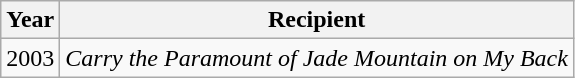<table class="wikitable sortable">
<tr>
<th>Year</th>
<th>Recipient</th>
</tr>
<tr>
<td>2003</td>
<td><em>Carry the Paramount of Jade Mountain on My Back</em></td>
</tr>
</table>
